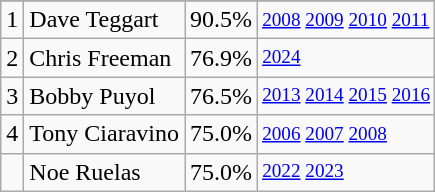<table class="wikitable">
<tr>
</tr>
<tr>
<td>1</td>
<td>Dave Teggart</td>
<td><abbr>90.5%</abbr></td>
<td style="font-size:80%;"><a href='#'>2008</a> <a href='#'>2009</a> <a href='#'>2010</a> <a href='#'>2011</a></td>
</tr>
<tr>
<td>2</td>
<td>Chris Freeman</td>
<td><abbr>76.9%</abbr></td>
<td style="font-size:80%;"><a href='#'>2024</a></td>
</tr>
<tr>
<td>3</td>
<td>Bobby Puyol</td>
<td><abbr>76.5%</abbr></td>
<td style="font-size:80%;"><a href='#'>2013</a> <a href='#'>2014</a> <a href='#'>2015</a> <a href='#'>2016</a></td>
</tr>
<tr>
<td>4</td>
<td>Tony Ciaravino</td>
<td><abbr>75.0%</abbr></td>
<td style="font-size:80%;"><a href='#'>2006</a> <a href='#'>2007</a> <a href='#'>2008</a></td>
</tr>
<tr>
<td></td>
<td>Noe Ruelas</td>
<td><abbr>75.0%</abbr></td>
<td style="font-size:80%;"><a href='#'>2022</a> <a href='#'>2023</a></td>
</tr>
</table>
